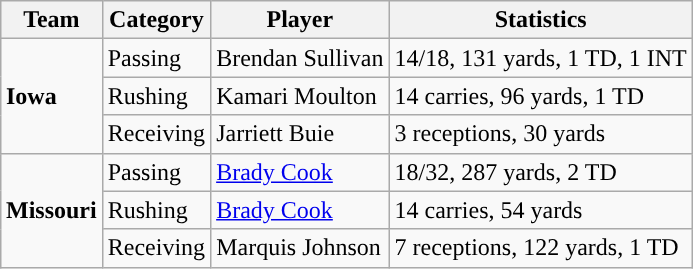<table class="wikitable" style="float: right;">
<tr>
<th>Team</th>
<th>Category</th>
<th>Player</th>
<th>Statistics</th>
</tr>
<tr>
<td rowspan=3><strong>Iowa</strong></td>
<td>Passing</td>
<td>Brendan Sullivan</td>
<td>14/18, 131 yards, 1 TD, 1 INT</td>
</tr>
<tr>
<td>Rushing</td>
<td>Kamari Moulton</td>
<td>14 carries, 96 yards, 1 TD</td>
</tr>
<tr>
<td>Receiving</td>
<td>Jarriett Buie</td>
<td>3 receptions, 30 yards</td>
</tr>
<tr>
<td rowspan=3><strong>Missouri</strong></td>
<td>Passing</td>
<td><a href='#'>Brady Cook</a></td>
<td>18/32, 287 yards, 2 TD</td>
</tr>
<tr>
<td>Rushing</td>
<td><a href='#'>Brady Cook</a></td>
<td>14 carries, 54 yards</td>
</tr>
<tr>
<td>Receiving</td>
<td>Marquis Johnson</td>
<td>7 receptions, 122 yards, 1 TD</td>
</tr>
</table>
